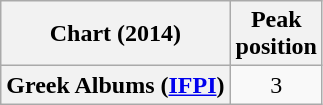<table class="wikitable sortable plainrowheaders" style="text-align:center">
<tr>
<th scope="col">Chart (2014)</th>
<th scope="col">Peak<br>position</th>
</tr>
<tr>
<th scope="row">Greek Albums (<a href='#'>IFPI</a>)</th>
<td>3</td>
</tr>
</table>
